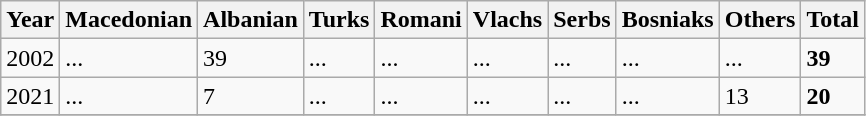<table class="wikitable">
<tr>
<th>Year</th>
<th>Macedonian</th>
<th>Albanian</th>
<th>Turks</th>
<th>Romani</th>
<th>Vlachs</th>
<th>Serbs</th>
<th>Bosniaks</th>
<th><abbr>Others</abbr></th>
<th>Total</th>
</tr>
<tr>
<td>2002</td>
<td>...</td>
<td>39</td>
<td>...</td>
<td>...</td>
<td>...</td>
<td>...</td>
<td>...</td>
<td>...</td>
<td><strong>39</strong></td>
</tr>
<tr>
<td>2021</td>
<td>...</td>
<td>7</td>
<td>...</td>
<td>...</td>
<td>...</td>
<td>...</td>
<td>...</td>
<td>13</td>
<td><strong>20</strong></td>
</tr>
<tr>
</tr>
</table>
